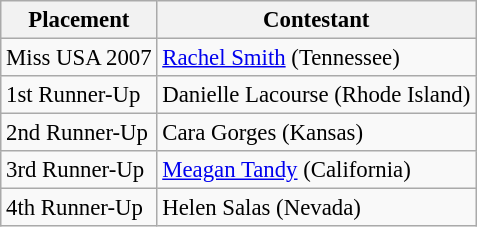<table class="wikitable sortable" style="font-size: 95%;">
<tr>
<th>Placement</th>
<th>Contestant</th>
</tr>
<tr>
<td>Miss USA 2007</td>
<td><a href='#'>Rachel Smith</a> (Tennessee)</td>
</tr>
<tr>
<td>1st Runner-Up</td>
<td>Danielle Lacourse (Rhode Island)</td>
</tr>
<tr>
<td>2nd Runner-Up</td>
<td>Cara Gorges (Kansas)</td>
</tr>
<tr>
<td>3rd Runner-Up</td>
<td><a href='#'>Meagan Tandy</a> (California)</td>
</tr>
<tr>
<td>4th Runner-Up</td>
<td>Helen Salas (Nevada)</td>
</tr>
</table>
